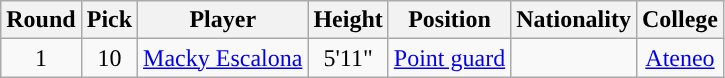<table class="wikitable sortable sortable">
<tr>
<th>Round</th>
<th>Pick</th>
<th>Player</th>
<th>Height</th>
<th>Position</th>
<th>Nationality</th>
<th>College</th>
</tr>
<tr style="text-align: center">
<td>1</td>
<td>10</td>
<td><a href='#'>Macky Escalona</a></td>
<td>5'11"</td>
<td><a href='#'>Point guard</a></td>
<td></td>
<td><a href='#'>Ateneo</a></td>
</tr>
</table>
